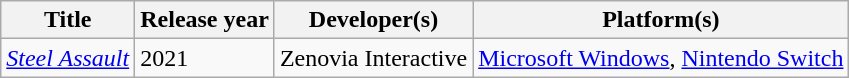<table class="wikitable">
<tr>
<th>Title</th>
<th>Release year</th>
<th>Developer(s)</th>
<th>Platform(s)</th>
</tr>
<tr>
<td><em><a href='#'>Steel Assault</a></em></td>
<td>2021</td>
<td>Zenovia Interactive</td>
<td><a href='#'>Microsoft Windows</a>, <a href='#'>Nintendo Switch</a></td>
</tr>
</table>
